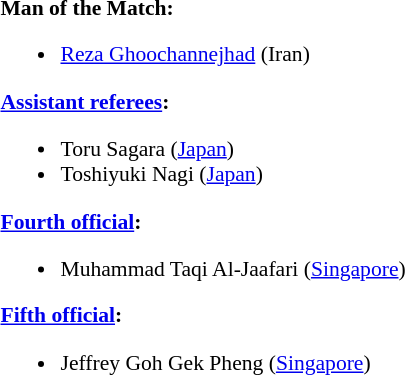<table width=50% style="font-size: 90%">
<tr>
<td><br><strong>Man of the Match:</strong><ul><li><a href='#'>Reza Ghoochannejhad</a> (Iran)</li></ul><strong><a href='#'>Assistant referees</a>:</strong><ul><li>Toru Sagara (<a href='#'>Japan</a>)</li><li>Toshiyuki Nagi (<a href='#'>Japan</a>)</li></ul><strong><a href='#'>Fourth official</a>:</strong><ul><li>Muhammad Taqi Al-Jaafari (<a href='#'>Singapore</a>)</li></ul><strong><a href='#'>Fifth official</a>:</strong><ul><li>Jeffrey Goh Gek Pheng (<a href='#'>Singapore</a>)</li></ul></td>
</tr>
</table>
